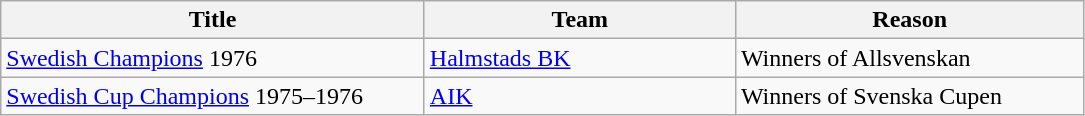<table class="wikitable" style="text-align: left;">
<tr>
<th style="width: 275px;">Title</th>
<th style="width: 200px;">Team</th>
<th style="width: 225px;">Reason</th>
</tr>
<tr>
<td><a href='#'>Swedish Champions</a> 1976</td>
<td><a href='#'>Halmstads BK</a></td>
<td>Winners of Allsvenskan</td>
</tr>
<tr>
<td><a href='#'>Swedish Cup Champions</a> 1975–1976</td>
<td><a href='#'>AIK</a></td>
<td>Winners of Svenska Cupen</td>
</tr>
</table>
